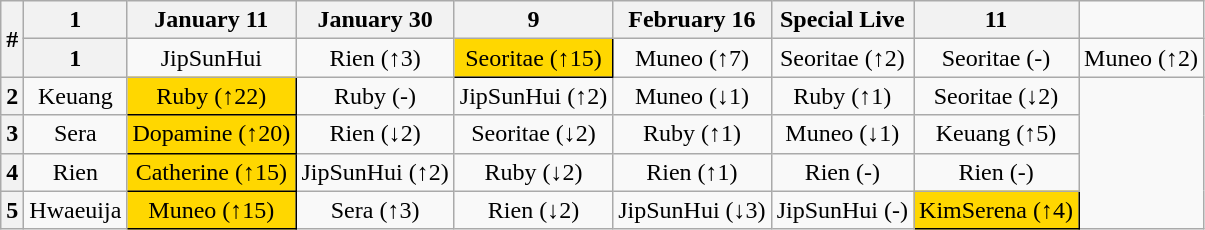<table class="wikitable sortable" style="text-align:center">
<tr>
<th rowspan="2">#</th>
<th colspan="1" class="unsortable"> 1</th>
<th colspan="1" class="unsortable">January 11</th>
<th colspan="1" class="unsortable">January 30</th>
<th colspan="1" class="unsortable"> 9</th>
<th colspan="1" class="unsortable">February 16</th>
<th colspan="1" class="unsortable">Special Live</th>
<th colspan="1" class="unsortable"> 11</th>
</tr>
<tr>
<th>1</th>
<td>JipSunHui</td>
<td>Rien (↑3)</td>
<td style="background:gold; border: 1px solid black;">Seoritae (↑15)</td>
<td>Muneo (↑7)</td>
<td>Seoritae (↑2)</td>
<td>Seoritae (-)</td>
<td>Muneo (↑2)</td>
</tr>
<tr>
<th>2</th>
<td>Keuang</td>
<td style="background:gold; border: 1px solid black;">Ruby (↑22)</td>
<td>Ruby (-)</td>
<td>JipSunHui (↑2)</td>
<td>Muneo (↓1)</td>
<td>Ruby (↑1)</td>
<td>Seoritae  (↓2)</td>
</tr>
<tr>
<th>3</th>
<td>Sera</td>
<td style="background:gold; border: 1px solid black;">Dopamine (↑20)</td>
<td>Rien (↓2)</td>
<td>Seoritae (↓2)</td>
<td>Ruby (↑1)</td>
<td>Muneo (↓1)</td>
<td>Keuang (↑5)</td>
</tr>
<tr>
<th>4</th>
<td>Rien</td>
<td style="background:gold; border: 1px solid black;">Catherine (↑15)</td>
<td>JipSunHui (↑2)</td>
<td>Ruby (↓2)</td>
<td>Rien (↑1)</td>
<td>Rien (-)</td>
<td>Rien (-)</td>
</tr>
<tr>
<th>5</th>
<td>Hwaeuija</td>
<td style="background:gold; border: 1px solid black;">Muneo (↑15)</td>
<td>Sera (↑3)</td>
<td>Rien (↓2)</td>
<td>JipSunHui (↓3)</td>
<td>JipSunHui (-)</td>
<td style="background:gold; border: 1px solid black;">KimSerena (↑4)</td>
</tr>
</table>
